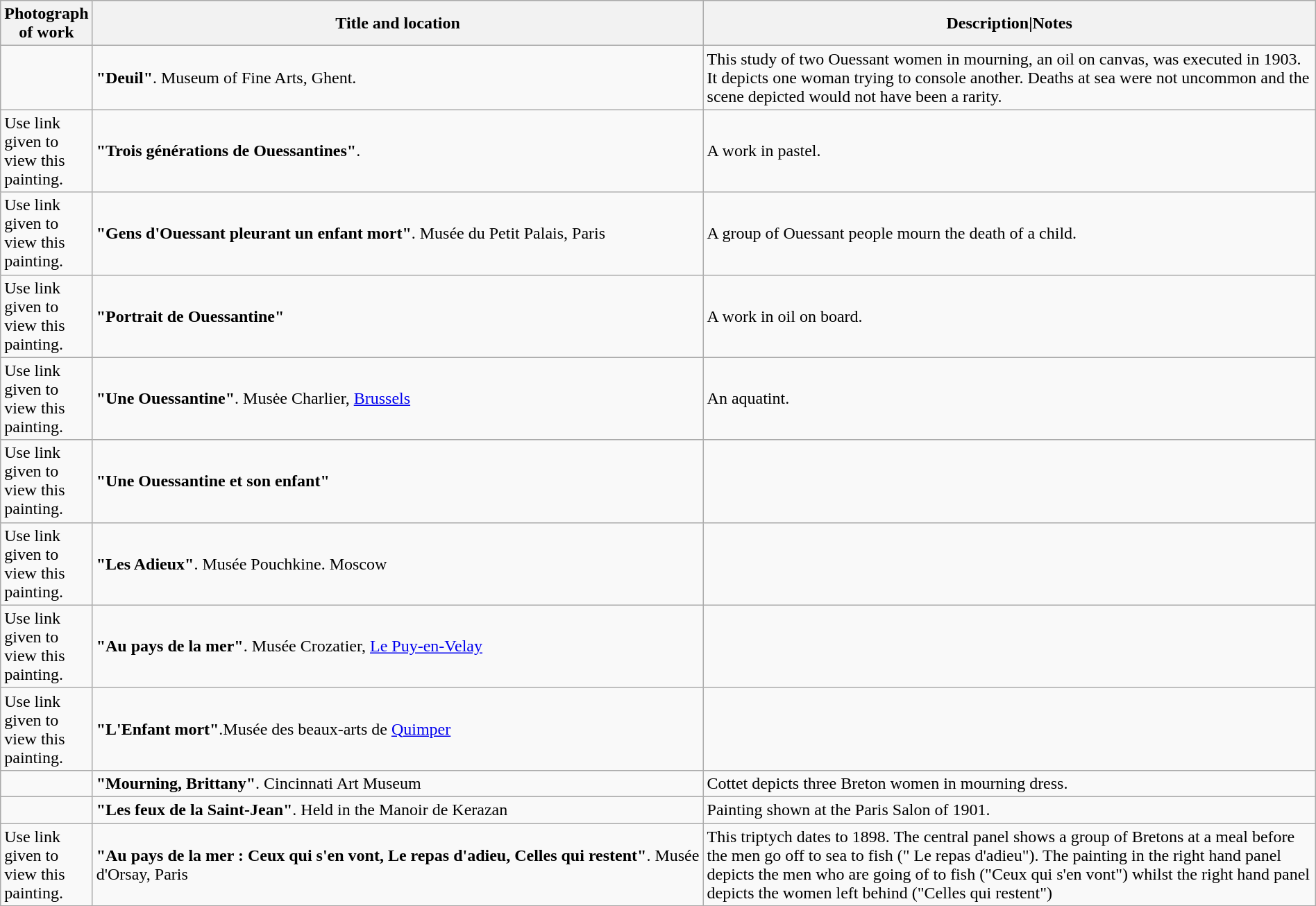<table class="wikitable sortable" style="width:100%; margin-top:0.5em;">
<tr>
<th scope="col">Photograph of work</th>
<th scope="col" width=50%>Title and location</th>
<th scope="col" width="50%">Description|Notes</th>
</tr>
<tr>
<td></td>
<td><strong>"Deuil"</strong>.  Museum of Fine Arts, Ghent.</td>
<td>This study of two Ouessant women in mourning, an oil on canvas, was executed in 1903. It depicts one woman trying to console another. Deaths at sea were not uncommon and the scene depicted would not have been a rarity.</td>
</tr>
<tr>
<td>Use link given to view this painting.</td>
<td><strong>"Trois générations de Ouessantines"</strong>.</td>
<td>A work in pastel.</td>
</tr>
<tr>
<td>Use link given to view this painting.</td>
<td><strong>"Gens d'Ouessant pleurant un enfant mort"</strong>.  Musée du Petit Palais, Paris</td>
<td>A group of Ouessant people mourn the death of a child.</td>
</tr>
<tr>
<td>Use link given to view this painting.</td>
<td><strong>"Portrait de Ouessantine"</strong></td>
<td>A work in oil on board.</td>
</tr>
<tr>
<td>Use link given to view this painting.</td>
<td><strong>"Une Ouessantine"</strong>. Musėe Charlier, <a href='#'>Brussels</a></td>
<td>An aquatint.</td>
</tr>
<tr>
<td>Use link given to view this painting.</td>
<td><strong>"Une Ouessantine et son enfant"</strong></td>
<td></td>
</tr>
<tr>
<td>Use link given to view this painting.</td>
<td><strong>"Les Adieux"</strong>.  Musée Pouchkine. Moscow</td>
<td></td>
</tr>
<tr>
<td>Use link given to view this painting.</td>
<td><strong>"Au pays de la mer"</strong>. Musée Crozatier, <a href='#'>Le Puy-en-Velay</a></td>
<td></td>
</tr>
<tr>
<td>Use link given to view this painting.</td>
<td><strong>"L'Enfant mort"</strong>.Musée des beaux-arts de <a href='#'>Quimper</a></td>
<td></td>
</tr>
<tr>
<td></td>
<td><strong>"Mourning, Brittany"</strong>.  Cincinnati Art Museum</td>
<td>Cottet depicts three Breton women in mourning dress.</td>
</tr>
<tr>
<td></td>
<td><strong>"Les feux de la Saint-Jean"</strong>. Held in the Manoir de Kerazan</td>
<td>Painting shown at the Paris Salon of 1901.</td>
</tr>
<tr>
<td>Use link given to view this painting.</td>
<td><strong>"Au pays de la mer : Ceux qui s'en vont, Le repas d'adieu, Celles qui restent"</strong>.  Musée d'Orsay, Paris</td>
<td>This triptych dates to 1898. The central panel shows a group of Bretons at a meal before the men go off to sea to fish (" Le repas d'adieu"). The painting in the right hand panel depicts the men who are going of to fish ("Ceux qui s'en vont") whilst the right hand panel depicts the women left behind ("Celles qui restent")</td>
</tr>
<tr>
</tr>
</table>
